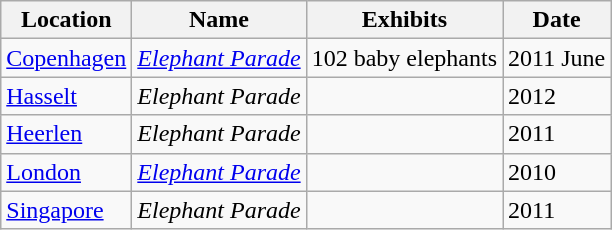<table class="wikitable sortable">
<tr>
<th>Location</th>
<th>Name</th>
<th>Exhibits</th>
<th>Date</th>
</tr>
<tr>
<td><a href='#'>Copenhagen</a></td>
<td><em><a href='#'>Elephant Parade</a></em></td>
<td>102 baby elephants</td>
<td>2011 June</td>
</tr>
<tr>
<td><a href='#'>Hasselt</a></td>
<td><em>Elephant Parade</em></td>
<td></td>
<td>2012</td>
</tr>
<tr>
<td><a href='#'>Heerlen</a></td>
<td><em>Elephant Parade</em></td>
<td></td>
<td>2011</td>
</tr>
<tr>
<td><a href='#'>London</a></td>
<td><em><a href='#'>Elephant Parade</a></em></td>
<td></td>
<td>2010</td>
</tr>
<tr>
<td><a href='#'>Singapore</a></td>
<td><em>Elephant Parade</em></td>
<td></td>
<td>2011</td>
</tr>
</table>
